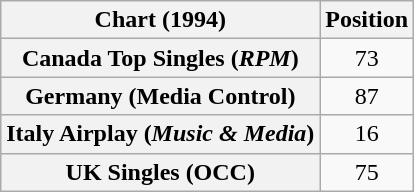<table class="wikitable sortable plainrowheaders" style="text-align:center">
<tr>
<th scope="col">Chart (1994)</th>
<th scope="col">Position</th>
</tr>
<tr>
<th scope="row">Canada Top Singles (<em>RPM</em>)</th>
<td>73</td>
</tr>
<tr>
<th scope="row">Germany (Media Control)</th>
<td>87</td>
</tr>
<tr>
<th scope="row">Italy Airplay (<em>Music & Media</em>)</th>
<td>16</td>
</tr>
<tr>
<th scope="row">UK Singles (OCC)</th>
<td>75</td>
</tr>
</table>
